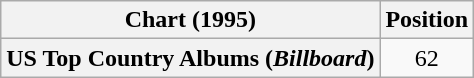<table class="wikitable plainrowheaders" style="text-align:center">
<tr>
<th scope="col">Chart (1995)</th>
<th scope="col">Position</th>
</tr>
<tr>
<th scope="row">US Top Country Albums (<em>Billboard</em>)</th>
<td>62</td>
</tr>
</table>
